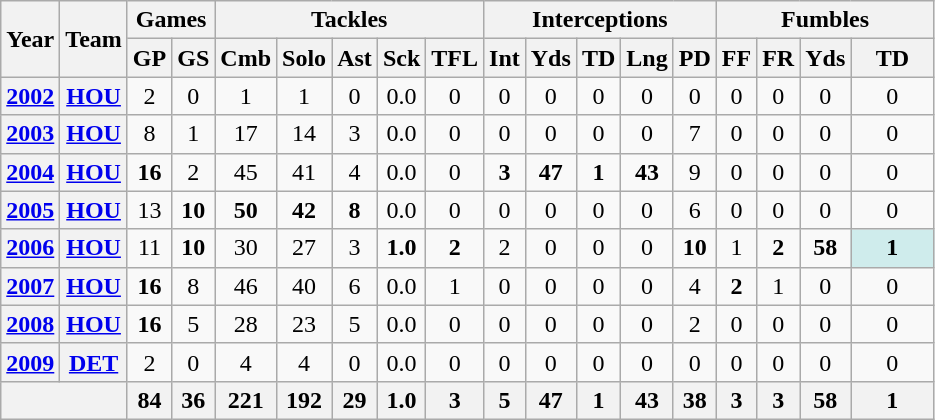<table class="wikitable" style="text-align:center">
<tr>
<th rowspan="2">Year</th>
<th rowspan="2">Team</th>
<th colspan="2">Games</th>
<th colspan="5">Tackles</th>
<th colspan="5">Interceptions</th>
<th colspan="4">Fumbles</th>
</tr>
<tr>
<th>GP</th>
<th>GS</th>
<th>Cmb</th>
<th>Solo</th>
<th>Ast</th>
<th>Sck</th>
<th>TFL</th>
<th>Int</th>
<th>Yds</th>
<th>TD</th>
<th>Lng</th>
<th>PD</th>
<th>FF</th>
<th>FR</th>
<th>Yds</th>
<th>TD</th>
</tr>
<tr>
<th><a href='#'>2002</a></th>
<th><a href='#'>HOU</a></th>
<td>2</td>
<td>0</td>
<td>1</td>
<td>1</td>
<td>0</td>
<td>0.0</td>
<td>0</td>
<td>0</td>
<td>0</td>
<td>0</td>
<td>0</td>
<td>0</td>
<td>0</td>
<td>0</td>
<td>0</td>
<td>0</td>
</tr>
<tr>
<th><a href='#'>2003</a></th>
<th><a href='#'>HOU</a></th>
<td>8</td>
<td>1</td>
<td>17</td>
<td>14</td>
<td>3</td>
<td>0.0</td>
<td>0</td>
<td>0</td>
<td>0</td>
<td>0</td>
<td>0</td>
<td>7</td>
<td>0</td>
<td>0</td>
<td>0</td>
<td>0</td>
</tr>
<tr>
<th><a href='#'>2004</a></th>
<th><a href='#'>HOU</a></th>
<td><strong>16</strong></td>
<td>2</td>
<td>45</td>
<td>41</td>
<td>4</td>
<td>0.0</td>
<td>0</td>
<td><strong>3</strong></td>
<td><strong>47</strong></td>
<td><strong>1</strong></td>
<td><strong>43</strong></td>
<td>9</td>
<td>0</td>
<td>0</td>
<td>0</td>
<td>0</td>
</tr>
<tr>
<th><a href='#'>2005</a></th>
<th><a href='#'>HOU</a></th>
<td>13</td>
<td><strong>10</strong></td>
<td><strong>50</strong></td>
<td><strong>42</strong></td>
<td><strong>8</strong></td>
<td>0.0</td>
<td>0</td>
<td>0</td>
<td>0</td>
<td>0</td>
<td>0</td>
<td>6</td>
<td>0</td>
<td>0</td>
<td>0</td>
<td>0</td>
</tr>
<tr>
<th><a href='#'>2006</a></th>
<th><a href='#'>HOU</a></th>
<td>11</td>
<td><strong>10</strong></td>
<td>30</td>
<td>27</td>
<td>3</td>
<td><strong>1.0</strong></td>
<td><strong>2</strong></td>
<td>2</td>
<td>0</td>
<td>0</td>
<td>0</td>
<td><strong>10</strong></td>
<td>1</td>
<td><strong>2</strong></td>
<td><strong>58</strong></td>
<td style="background:#cfecec; width:3em;"><strong>1</strong></td>
</tr>
<tr>
<th><a href='#'>2007</a></th>
<th><a href='#'>HOU</a></th>
<td><strong>16</strong></td>
<td>8</td>
<td>46</td>
<td>40</td>
<td>6</td>
<td>0.0</td>
<td>1</td>
<td>0</td>
<td>0</td>
<td>0</td>
<td>0</td>
<td>4</td>
<td><strong>2</strong></td>
<td>1</td>
<td>0</td>
<td>0</td>
</tr>
<tr>
<th><a href='#'>2008</a></th>
<th><a href='#'>HOU</a></th>
<td><strong>16</strong></td>
<td>5</td>
<td>28</td>
<td>23</td>
<td>5</td>
<td>0.0</td>
<td>0</td>
<td>0</td>
<td>0</td>
<td>0</td>
<td>0</td>
<td>2</td>
<td>0</td>
<td>0</td>
<td>0</td>
<td>0</td>
</tr>
<tr>
<th><a href='#'>2009</a></th>
<th><a href='#'>DET</a></th>
<td>2</td>
<td>0</td>
<td>4</td>
<td>4</td>
<td>0</td>
<td>0.0</td>
<td>0</td>
<td>0</td>
<td>0</td>
<td>0</td>
<td>0</td>
<td>0</td>
<td>0</td>
<td>0</td>
<td>0</td>
<td>0</td>
</tr>
<tr>
<th colspan="2"></th>
<th>84</th>
<th>36</th>
<th>221</th>
<th>192</th>
<th>29</th>
<th>1.0</th>
<th>3</th>
<th>5</th>
<th>47</th>
<th>1</th>
<th>43</th>
<th>38</th>
<th>3</th>
<th>3</th>
<th>58</th>
<th>1</th>
</tr>
</table>
